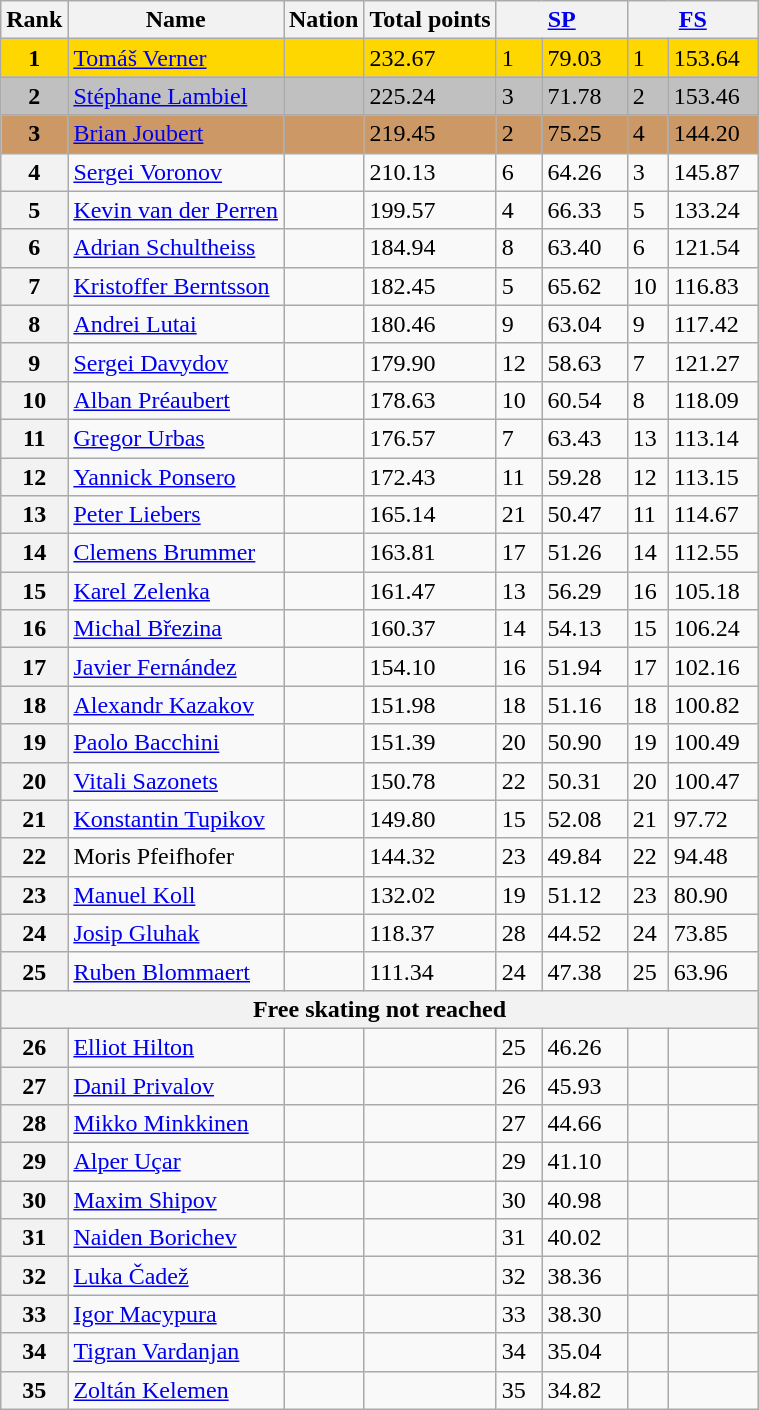<table class="wikitable">
<tr>
<th>Rank</th>
<th>Name</th>
<th>Nation</th>
<th>Total points</th>
<th colspan="2" width="80px"><a href='#'>SP</a></th>
<th colspan="2" width="80px"><a href='#'>FS</a></th>
</tr>
<tr bgcolor="gold">
<td align="center"><strong>1</strong></td>
<td><a href='#'>Tomáš Verner</a></td>
<td></td>
<td>232.67</td>
<td>1</td>
<td>79.03</td>
<td>1</td>
<td>153.64</td>
</tr>
<tr bgcolor="silver">
<td align="center"><strong>2</strong></td>
<td><a href='#'>Stéphane Lambiel</a></td>
<td></td>
<td>225.24</td>
<td>3</td>
<td>71.78</td>
<td>2</td>
<td>153.46</td>
</tr>
<tr bgcolor="cc9966">
<td align="center"><strong>3</strong></td>
<td><a href='#'>Brian Joubert</a></td>
<td></td>
<td>219.45</td>
<td>2</td>
<td>75.25</td>
<td>4</td>
<td>144.20</td>
</tr>
<tr>
<th>4</th>
<td><a href='#'>Sergei Voronov</a></td>
<td></td>
<td>210.13</td>
<td>6</td>
<td>64.26</td>
<td>3</td>
<td>145.87</td>
</tr>
<tr>
<th>5</th>
<td><a href='#'>Kevin van der Perren</a></td>
<td></td>
<td>199.57</td>
<td>4</td>
<td>66.33</td>
<td>5</td>
<td>133.24</td>
</tr>
<tr>
<th>6</th>
<td><a href='#'>Adrian Schultheiss</a></td>
<td></td>
<td>184.94</td>
<td>8</td>
<td>63.40</td>
<td>6</td>
<td>121.54</td>
</tr>
<tr>
<th>7</th>
<td><a href='#'>Kristoffer Berntsson</a></td>
<td></td>
<td>182.45</td>
<td>5</td>
<td>65.62</td>
<td>10</td>
<td>116.83</td>
</tr>
<tr>
<th>8</th>
<td><a href='#'>Andrei Lutai</a></td>
<td></td>
<td>180.46</td>
<td>9</td>
<td>63.04</td>
<td>9</td>
<td>117.42</td>
</tr>
<tr>
<th>9</th>
<td><a href='#'>Sergei Davydov</a></td>
<td></td>
<td>179.90</td>
<td>12</td>
<td>58.63</td>
<td>7</td>
<td>121.27</td>
</tr>
<tr>
<th>10</th>
<td><a href='#'>Alban Préaubert</a></td>
<td></td>
<td>178.63</td>
<td>10</td>
<td>60.54</td>
<td>8</td>
<td>118.09</td>
</tr>
<tr>
<th>11</th>
<td><a href='#'>Gregor Urbas</a></td>
<td></td>
<td>176.57</td>
<td>7</td>
<td>63.43</td>
<td>13</td>
<td>113.14</td>
</tr>
<tr>
<th>12</th>
<td><a href='#'>Yannick Ponsero</a></td>
<td></td>
<td>172.43</td>
<td>11</td>
<td>59.28</td>
<td>12</td>
<td>113.15</td>
</tr>
<tr>
<th>13</th>
<td><a href='#'>Peter Liebers</a></td>
<td></td>
<td>165.14</td>
<td>21</td>
<td>50.47</td>
<td>11</td>
<td>114.67</td>
</tr>
<tr>
<th>14</th>
<td><a href='#'>Clemens Brummer</a></td>
<td></td>
<td>163.81</td>
<td>17</td>
<td>51.26</td>
<td>14</td>
<td>112.55</td>
</tr>
<tr>
<th>15</th>
<td><a href='#'>Karel Zelenka</a></td>
<td></td>
<td>161.47</td>
<td>13</td>
<td>56.29</td>
<td>16</td>
<td>105.18</td>
</tr>
<tr>
<th>16</th>
<td><a href='#'>Michal Březina</a></td>
<td></td>
<td>160.37</td>
<td>14</td>
<td>54.13</td>
<td>15</td>
<td>106.24</td>
</tr>
<tr>
<th>17</th>
<td><a href='#'>Javier Fernández</a></td>
<td></td>
<td>154.10</td>
<td>16</td>
<td>51.94</td>
<td>17</td>
<td>102.16</td>
</tr>
<tr>
<th>18</th>
<td><a href='#'>Alexandr Kazakov</a></td>
<td></td>
<td>151.98</td>
<td>18</td>
<td>51.16</td>
<td>18</td>
<td>100.82</td>
</tr>
<tr>
<th>19</th>
<td><a href='#'>Paolo Bacchini</a></td>
<td></td>
<td>151.39</td>
<td>20</td>
<td>50.90</td>
<td>19</td>
<td>100.49</td>
</tr>
<tr>
<th>20</th>
<td><a href='#'>Vitali Sazonets</a></td>
<td></td>
<td>150.78</td>
<td>22</td>
<td>50.31</td>
<td>20</td>
<td>100.47</td>
</tr>
<tr>
<th>21</th>
<td><a href='#'>Konstantin Tupikov</a></td>
<td></td>
<td>149.80</td>
<td>15</td>
<td>52.08</td>
<td>21</td>
<td>97.72</td>
</tr>
<tr>
<th>22</th>
<td>Moris Pfeifhofer</td>
<td></td>
<td>144.32</td>
<td>23</td>
<td>49.84</td>
<td>22</td>
<td>94.48</td>
</tr>
<tr>
<th>23</th>
<td><a href='#'>Manuel Koll</a></td>
<td></td>
<td>132.02</td>
<td>19</td>
<td>51.12</td>
<td>23</td>
<td>80.90</td>
</tr>
<tr>
<th>24</th>
<td><a href='#'>Josip Gluhak</a></td>
<td></td>
<td>118.37</td>
<td>28</td>
<td>44.52</td>
<td>24</td>
<td>73.85</td>
</tr>
<tr>
<th>25</th>
<td><a href='#'>Ruben Blommaert</a></td>
<td></td>
<td>111.34</td>
<td>24</td>
<td>47.38</td>
<td>25</td>
<td>63.96</td>
</tr>
<tr>
<th colspan=8>Free skating not reached</th>
</tr>
<tr>
<th>26</th>
<td><a href='#'>Elliot Hilton</a></td>
<td></td>
<td></td>
<td>25</td>
<td>46.26</td>
<td></td>
<td></td>
</tr>
<tr>
<th>27</th>
<td><a href='#'>Danil Privalov</a></td>
<td></td>
<td></td>
<td>26</td>
<td>45.93</td>
<td></td>
<td></td>
</tr>
<tr>
<th>28</th>
<td><a href='#'>Mikko Minkkinen</a></td>
<td></td>
<td></td>
<td>27</td>
<td>44.66</td>
<td></td>
<td></td>
</tr>
<tr>
<th>29</th>
<td><a href='#'>Alper Uçar</a></td>
<td></td>
<td></td>
<td>29</td>
<td>41.10</td>
<td></td>
<td></td>
</tr>
<tr>
<th>30</th>
<td><a href='#'>Maxim Shipov</a></td>
<td></td>
<td></td>
<td>30</td>
<td>40.98</td>
<td></td>
<td></td>
</tr>
<tr>
<th>31</th>
<td><a href='#'>Naiden Borichev</a></td>
<td></td>
<td></td>
<td>31</td>
<td>40.02</td>
<td></td>
<td></td>
</tr>
<tr>
<th>32</th>
<td><a href='#'>Luka Čadež</a></td>
<td></td>
<td></td>
<td>32</td>
<td>38.36</td>
<td></td>
<td></td>
</tr>
<tr>
<th>33</th>
<td><a href='#'>Igor Macypura</a></td>
<td></td>
<td></td>
<td>33</td>
<td>38.30</td>
<td></td>
<td></td>
</tr>
<tr>
<th>34</th>
<td><a href='#'>Tigran Vardanjan</a></td>
<td></td>
<td></td>
<td>34</td>
<td>35.04</td>
<td></td>
<td></td>
</tr>
<tr>
<th>35</th>
<td><a href='#'>Zoltán Kelemen</a></td>
<td></td>
<td></td>
<td>35</td>
<td>34.82</td>
<td></td>
<td></td>
</tr>
</table>
